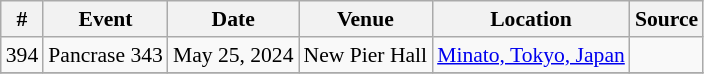<table class="sortable wikitable succession-box" style="font-size:90%;">
<tr>
<th scope="col">#</th>
<th scope="col">Event</th>
<th scope="col">Date</th>
<th scope="col">Venue</th>
<th scope="col">Location</th>
<th scope="col">Source</th>
</tr>
<tr>
<td>394</td>
<td>Pancrase 343</td>
<td>May 25, 2024</td>
<td>New Pier Hall</td>
<td><a href='#'>Minato, Tokyo, Japan</a></td>
<td></td>
</tr>
<tr>
</tr>
</table>
